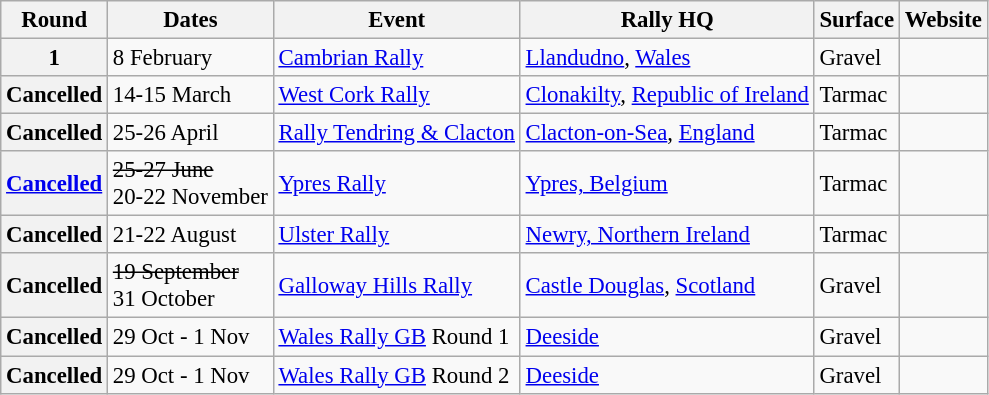<table class="wikitable" style="font-size: 95%;">
<tr>
<th>Round</th>
<th>Dates</th>
<th>Event</th>
<th>Rally HQ</th>
<th>Surface</th>
<th>Website</th>
</tr>
<tr>
<th>1</th>
<td>8 February</td>
<td> <a href='#'>Cambrian Rally</a></td>
<td><a href='#'>Llandudno</a>, <a href='#'>Wales</a></td>
<td>Gravel</td>
<td></td>
</tr>
<tr>
<th>Cancelled</th>
<td>14-15 March</td>
<td> <a href='#'>West Cork Rally</a></td>
<td><a href='#'>Clonakilty</a>, <a href='#'>Republic of Ireland</a></td>
<td>Tarmac</td>
<td></td>
</tr>
<tr>
<th>Cancelled</th>
<td>25-26 April</td>
<td> <a href='#'>Rally Tendring & Clacton</a></td>
<td><a href='#'>Clacton-on-Sea</a>, <a href='#'>England</a></td>
<td>Tarmac</td>
<td></td>
</tr>
<tr>
<th><a href='#'>Cancelled</a></th>
<td><s>25-27 June</s><br>20-22 November</td>
<td> <a href='#'>Ypres Rally</a></td>
<td><a href='#'>Ypres, Belgium</a></td>
<td>Tarmac</td>
<td></td>
</tr>
<tr>
<th>Cancelled</th>
<td>21-22 August</td>
<td> <a href='#'>Ulster Rally</a></td>
<td><a href='#'>Newry, Northern Ireland</a></td>
<td>Tarmac</td>
<td></td>
</tr>
<tr>
<th>Cancelled</th>
<td><s>19 September</s><br>31 October</td>
<td> <a href='#'>Galloway Hills Rally</a></td>
<td><a href='#'>Castle Douglas</a>, <a href='#'>Scotland</a></td>
<td>Gravel</td>
<td></td>
</tr>
<tr>
<th>Cancelled</th>
<td>29 Oct - 1 Nov</td>
<td> <a href='#'>Wales Rally GB</a> Round 1</td>
<td><a href='#'>Deeside</a></td>
<td>Gravel</td>
<td></td>
</tr>
<tr>
<th>Cancelled</th>
<td>29 Oct - 1 Nov</td>
<td> <a href='#'>Wales Rally GB</a> Round 2</td>
<td><a href='#'>Deeside</a></td>
<td>Gravel</td>
<td></td>
</tr>
</table>
